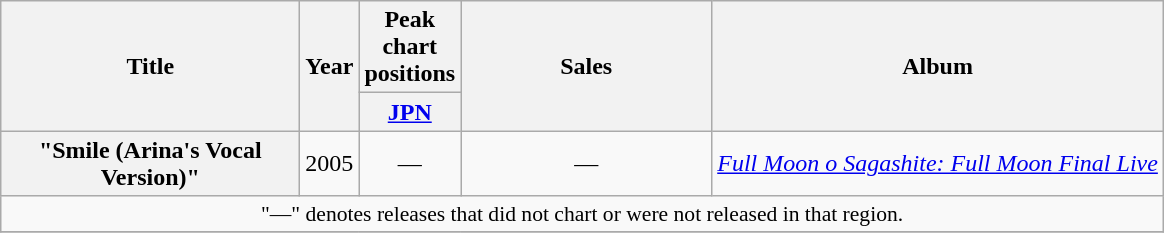<table class="wikitable plainrowheaders" style="text-align:center;">
<tr>
<th rowspan="2" style="width:12em;">Title</th>
<th rowspan="2">Year</th>
<th colspan="1">Peak chart positions</th>
<th rowspan="2" style="width:10em;">Sales</th>
<th rowspan="2">Album</th>
</tr>
<tr>
<th width="30"><a href='#'>JPN</a></th>
</tr>
<tr>
<th scope="row">"Smile (Arina's Vocal Version)"</th>
<td>2005</td>
<td>—</td>
<td>—</td>
<td><em><a href='#'>Full Moon o Sagashite: Full Moon Final Live</a></em></td>
</tr>
<tr>
<td colspan="7" style="font-size:90%;">"—" denotes releases that did not chart or were not released in that region.</td>
</tr>
<tr>
</tr>
</table>
